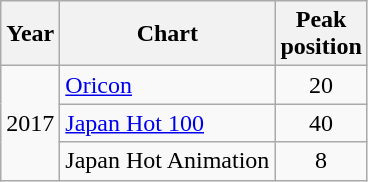<table class="wikitable">
<tr>
<th>Year</th>
<th>Chart</th>
<th>Peak<br>position</th>
</tr>
<tr>
<td rowspan="3">2017</td>
<td><a href='#'>Oricon</a></td>
<td style="text-align:center">20</td>
</tr>
<tr>
<td><a href='#'>Japan Hot 100</a></td>
<td style="text-align:center">40</td>
</tr>
<tr>
<td>Japan Hot Animation </td>
<td style="text-align:center">8</td>
</tr>
</table>
